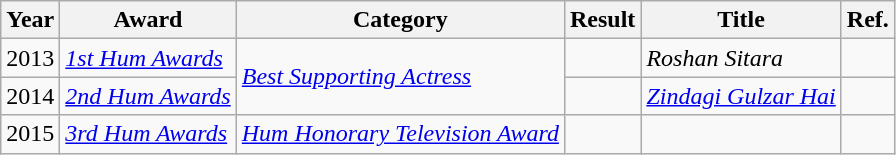<table class="wikitable">
<tr>
<th>Year</th>
<th>Award</th>
<th>Category</th>
<th>Result</th>
<th>Title</th>
<th>Ref.</th>
</tr>
<tr>
<td>2013</td>
<td><em><a href='#'>1st Hum Awards</a></em></td>
<td rowspan="2"><em><a href='#'>Best Supporting Actress</a></em></td>
<td></td>
<td><em>Roshan Sitara</em></td>
<td></td>
</tr>
<tr>
<td>2014</td>
<td><em><a href='#'>2nd Hum Awards</a></em></td>
<td></td>
<td><em><a href='#'>Zindagi Gulzar Hai</a></em></td>
<td></td>
</tr>
<tr>
<td>2015</td>
<td><em><a href='#'>3rd Hum Awards</a></em></td>
<td><em><a href='#'>Hum Honorary Television Award</a></em></td>
<td></td>
<td></td>
<td></td>
</tr>
</table>
